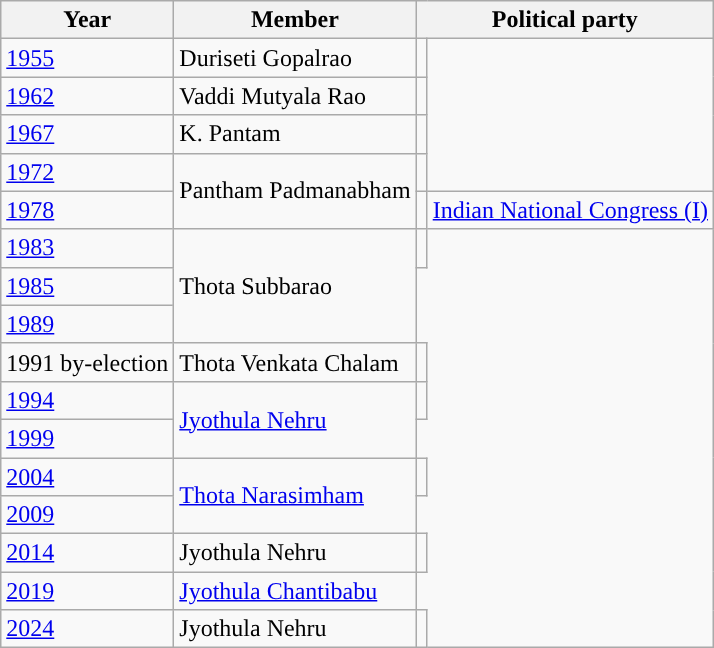<table class="wikitable sortable">
<tr>
<th>Year</th>
<th>Member</th>
<th colspan="2">Political party</th>
</tr>
<tr>
<td><a href='#'>1955</a></td>
<td>Duriseti Gopalrao</td>
<td></td>
</tr>
<tr>
<td><a href='#'>1962</a></td>
<td>Vaddi Mutyala Rao</td>
<td></td>
</tr>
<tr>
<td><a href='#'>1967</a></td>
<td>K. Pantam</td>
<td></td>
</tr>
<tr>
<td><a href='#'>1972</a></td>
<td rowspan=2>Pantham Padmanabham</td>
<td></td>
</tr>
<tr>
<td><a href='#'>1978</a></td>
<td style="background-color: "></td>
<td><a href='#'>Indian National Congress (I)</a></td>
</tr>
<tr>
<td><a href='#'>1983</a></td>
<td rowspan=3>Thota Subbarao</td>
<td></td>
</tr>
<tr>
<td><a href='#'>1985</a></td>
</tr>
<tr>
<td><a href='#'>1989</a></td>
</tr>
<tr>
<td>1991 by-election</td>
<td>Thota Venkata Chalam</td>
<td></td>
</tr>
<tr>
<td><a href='#'>1994</a></td>
<td rowspan=2><a href='#'>Jyothula Nehru</a></td>
<td></td>
</tr>
<tr>
<td><a href='#'>1999</a></td>
</tr>
<tr>
<td><a href='#'>2004</a></td>
<td rowspan=2><a href='#'>Thota Narasimham</a></td>
<td></td>
</tr>
<tr>
<td><a href='#'>2009</a></td>
</tr>
<tr>
<td><a href='#'>2014</a></td>
<td>Jyothula Nehru</td>
<td></td>
</tr>
<tr>
<td><a href='#'>2019</a></td>
<td><a href='#'>Jyothula Chantibabu</a></td>
</tr>
<tr>
<td><a href='#'>2024</a></td>
<td>Jyothula Nehru</td>
<td></td>
</tr>
</table>
